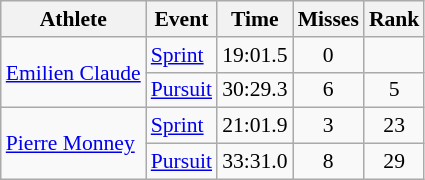<table class="wikitable" style="font-size:90%">
<tr>
<th>Athlete</th>
<th>Event</th>
<th>Time</th>
<th>Misses</th>
<th>Rank</th>
</tr>
<tr align=center>
<td align=left rowspan=2><a href='#'>Emilien Claude</a></td>
<td align=left><a href='#'>Sprint</a></td>
<td>19:01.5</td>
<td>0</td>
<td></td>
</tr>
<tr align=center>
<td align=left><a href='#'>Pursuit</a></td>
<td>30:29.3</td>
<td>6</td>
<td>5</td>
</tr>
<tr align=center>
<td align=left rowspan=2><a href='#'>Pierre Monney</a></td>
<td align=left><a href='#'>Sprint</a></td>
<td>21:01.9</td>
<td>3</td>
<td>23</td>
</tr>
<tr align=center>
<td align=left><a href='#'>Pursuit</a></td>
<td>33:31.0</td>
<td>8</td>
<td>29</td>
</tr>
</table>
